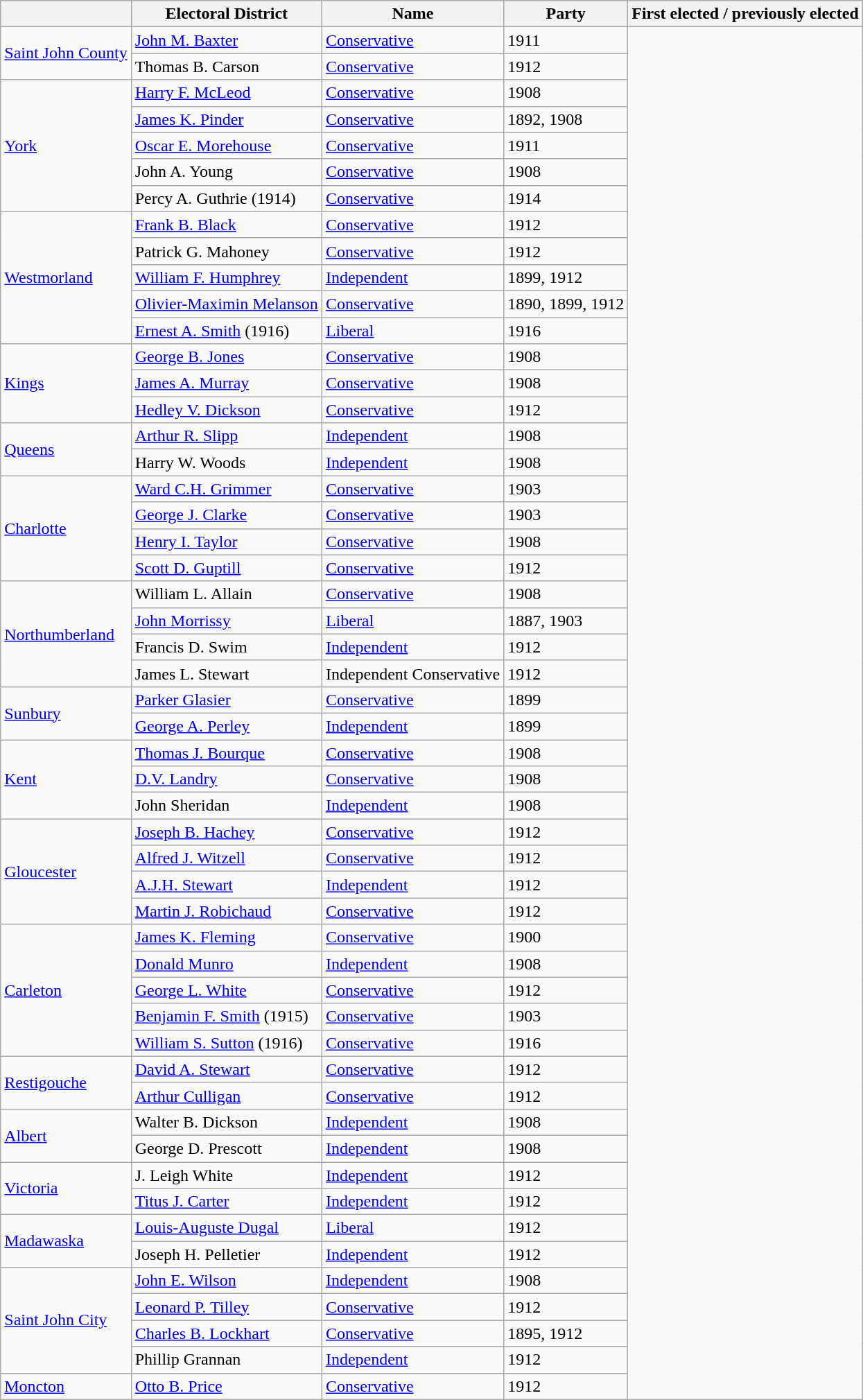<table class="wikitable sortable">
<tr>
<th></th>
<th>Electoral District</th>
<th>Name</th>
<th>Party</th>
<th>First elected / previously elected</th>
</tr>
<tr>
<td rowspan="2"><a href='#'>Saint John County</a></td>
<td><a href='#'>John M. Baxter</a></td>
<td><a href='#'>Conservative</a></td>
<td>1911</td>
</tr>
<tr>
<td>Thomas B. Carson</td>
<td><a href='#'>Conservative</a></td>
<td>1912</td>
</tr>
<tr>
<td rowspan="5"><a href='#'>York</a></td>
<td><a href='#'>Harry F. McLeod</a></td>
<td><a href='#'>Conservative</a></td>
<td>1908</td>
</tr>
<tr>
<td><a href='#'>James K. Pinder</a></td>
<td><a href='#'>Conservative</a></td>
<td>1892, 1908</td>
</tr>
<tr>
<td><a href='#'>Oscar E. Morehouse</a></td>
<td><a href='#'>Conservative</a></td>
<td>1911</td>
</tr>
<tr>
<td>John A. Young</td>
<td><a href='#'>Conservative</a></td>
<td>1908</td>
</tr>
<tr>
<td>Percy A. Guthrie (1914)</td>
<td><a href='#'>Conservative</a></td>
<td>1914</td>
</tr>
<tr>
<td rowspan="5"><a href='#'>Westmorland</a></td>
<td><a href='#'>Frank B. Black</a></td>
<td><a href='#'>Conservative</a></td>
<td>1912</td>
</tr>
<tr>
<td>Patrick G. Mahoney</td>
<td><a href='#'>Conservative</a></td>
<td>1912</td>
</tr>
<tr>
<td><a href='#'>William F. Humphrey</a></td>
<td><a href='#'>Independent</a></td>
<td>1899, 1912</td>
</tr>
<tr>
<td><a href='#'>Olivier-Maximin Melanson</a></td>
<td><a href='#'>Conservative</a></td>
<td>1890, 1899, 1912</td>
</tr>
<tr>
<td><a href='#'>Ernest A. Smith</a> (1916)</td>
<td><a href='#'>Liberal</a></td>
<td>1916</td>
</tr>
<tr>
<td rowspan="3"><a href='#'>Kings</a></td>
<td><a href='#'>George B. Jones</a></td>
<td><a href='#'>Conservative</a></td>
<td>1908</td>
</tr>
<tr>
<td><a href='#'>James A. Murray</a></td>
<td><a href='#'>Conservative</a></td>
<td>1908</td>
</tr>
<tr>
<td><a href='#'>Hedley V. Dickson</a></td>
<td><a href='#'>Conservative</a></td>
<td>1912</td>
</tr>
<tr>
<td rowspan="2"><a href='#'>Queens</a></td>
<td><a href='#'>Arthur R. Slipp</a></td>
<td><a href='#'>Independent</a></td>
<td>1908</td>
</tr>
<tr>
<td>Harry W. Woods</td>
<td><a href='#'>Independent</a></td>
<td>1908</td>
</tr>
<tr>
<td rowspan="4"><a href='#'>Charlotte</a></td>
<td><a href='#'>Ward C.H. Grimmer</a></td>
<td><a href='#'>Conservative</a></td>
<td>1903</td>
</tr>
<tr>
<td><a href='#'>George J. Clarke</a></td>
<td><a href='#'>Conservative</a></td>
<td>1903</td>
</tr>
<tr>
<td><a href='#'>Henry I. Taylor</a></td>
<td><a href='#'>Conservative</a></td>
<td>1908</td>
</tr>
<tr>
<td><a href='#'>Scott D. Guptill</a></td>
<td><a href='#'>Conservative</a></td>
<td>1912</td>
</tr>
<tr>
<td rowspan="4"><a href='#'>Northumberland</a></td>
<td>William L. Allain</td>
<td><a href='#'>Conservative</a></td>
<td>1908</td>
</tr>
<tr>
<td><a href='#'>John Morrissy</a></td>
<td><a href='#'>Liberal</a></td>
<td>1887, 1903</td>
</tr>
<tr>
<td>Francis D. Swim</td>
<td><a href='#'>Independent</a></td>
<td>1912</td>
</tr>
<tr>
<td>James L. Stewart</td>
<td>Independent Conservative</td>
<td>1912</td>
</tr>
<tr>
<td rowspan="2"><a href='#'>Sunbury</a></td>
<td><a href='#'>Parker Glasier</a></td>
<td><a href='#'>Conservative</a></td>
<td>1899</td>
</tr>
<tr>
<td><a href='#'>George A. Perley</a></td>
<td><a href='#'>Independent</a></td>
<td>1899</td>
</tr>
<tr>
<td rowspan="3"><a href='#'>Kent</a></td>
<td><a href='#'>Thomas J. Bourque</a></td>
<td><a href='#'>Conservative</a></td>
<td>1908</td>
</tr>
<tr>
<td><a href='#'>D.V. Landry</a></td>
<td><a href='#'>Conservative</a></td>
<td>1908</td>
</tr>
<tr>
<td>John Sheridan</td>
<td><a href='#'>Independent</a></td>
<td>1908</td>
</tr>
<tr>
<td rowspan="4"><a href='#'>Gloucester</a></td>
<td><a href='#'>Joseph B. Hachey</a></td>
<td><a href='#'>Conservative</a></td>
<td>1912</td>
</tr>
<tr>
<td><a href='#'>Alfred J. Witzell</a></td>
<td><a href='#'>Conservative</a></td>
<td>1912</td>
</tr>
<tr>
<td><a href='#'>A.J.H. Stewart</a></td>
<td><a href='#'>Independent</a></td>
<td>1912</td>
</tr>
<tr>
<td><a href='#'>Martin J. Robichaud</a></td>
<td><a href='#'>Conservative</a></td>
<td>1912</td>
</tr>
<tr>
<td rowspan="5"><a href='#'>Carleton</a></td>
<td><a href='#'>James K. Fleming</a></td>
<td><a href='#'>Conservative</a></td>
<td>1900</td>
</tr>
<tr>
<td><a href='#'>Donald Munro</a></td>
<td><a href='#'>Independent</a></td>
<td>1908</td>
</tr>
<tr>
<td><a href='#'>George L. White</a></td>
<td><a href='#'>Conservative</a></td>
<td>1912</td>
</tr>
<tr>
<td><a href='#'>Benjamin F. Smith</a> (1915)</td>
<td><a href='#'>Conservative</a></td>
<td>1903</td>
</tr>
<tr>
<td><a href='#'>William S. Sutton</a> (1916)</td>
<td><a href='#'>Conservative</a></td>
<td>1916</td>
</tr>
<tr>
<td rowspan="2"><a href='#'>Restigouche</a></td>
<td><a href='#'>David A. Stewart</a></td>
<td><a href='#'>Conservative</a></td>
<td>1912</td>
</tr>
<tr>
<td><a href='#'>Arthur Culligan</a></td>
<td><a href='#'>Conservative</a></td>
<td>1912</td>
</tr>
<tr>
<td rowspan="2"><a href='#'>Albert</a></td>
<td>Walter B. Dickson</td>
<td><a href='#'>Independent</a></td>
<td>1908</td>
</tr>
<tr>
<td>George D. Prescott</td>
<td><a href='#'>Independent</a></td>
<td>1908</td>
</tr>
<tr>
<td rowspan="2"><a href='#'>Victoria</a></td>
<td>J. Leigh White</td>
<td><a href='#'>Independent</a></td>
<td>1912</td>
</tr>
<tr>
<td><a href='#'>Titus J. Carter</a></td>
<td><a href='#'>Independent</a></td>
<td>1912</td>
</tr>
<tr>
<td rowspan="2"><a href='#'>Madawaska</a></td>
<td><a href='#'>Louis-Auguste Dugal</a></td>
<td><a href='#'>Liberal</a></td>
<td>1912</td>
</tr>
<tr>
<td>Joseph H. Pelletier</td>
<td><a href='#'>Independent</a></td>
<td>1912</td>
</tr>
<tr>
<td rowspan="4"><a href='#'>Saint John City</a></td>
<td><a href='#'>John E. Wilson</a></td>
<td><a href='#'>Independent</a></td>
<td>1908</td>
</tr>
<tr>
<td><a href='#'>Leonard P. Tilley</a></td>
<td><a href='#'>Conservative</a></td>
<td>1912</td>
</tr>
<tr>
<td><a href='#'>Charles B. Lockhart</a></td>
<td><a href='#'>Conservative</a></td>
<td>1895, 1912</td>
</tr>
<tr>
<td>Phillip Grannan</td>
<td><a href='#'>Independent</a></td>
<td>1912</td>
</tr>
<tr>
<td><a href='#'>Moncton</a></td>
<td><a href='#'>Otto B. Price</a></td>
<td><a href='#'>Conservative</a></td>
<td>1912</td>
</tr>
</table>
